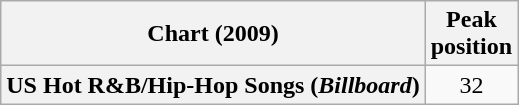<table class="wikitable plainrowheaders" style="text-align:center">
<tr>
<th align="center">Chart (2009)</th>
<th align="center">Peak<br>position</th>
</tr>
<tr>
<th scope="row">US Hot R&B/Hip-Hop Songs (<em>Billboard</em>)</th>
<td align="center">32</td>
</tr>
</table>
